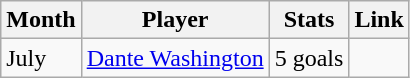<table class=wikitable>
<tr>
<th>Month</th>
<th>Player</th>
<th>Stats</th>
<th>Link</th>
</tr>
<tr>
<td>July</td>
<td> <a href='#'>Dante Washington</a></td>
<td>5 goals</td>
<td></td>
</tr>
</table>
